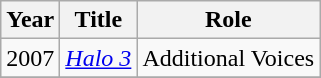<table class="wikitable sortable">
<tr>
<th>Year</th>
<th>Title</th>
<th>Role</th>
</tr>
<tr>
<td>2007</td>
<td><em><a href='#'>Halo 3</a></em></td>
<td>Additional Voices</td>
</tr>
<tr>
</tr>
</table>
